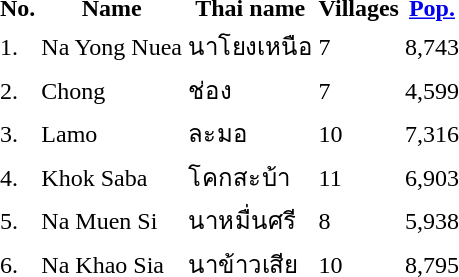<table>
<tr valign=top>
<td><br><table>
<tr>
<th>No.</th>
<th>Name</th>
<th>Thai name</th>
<th>Villages</th>
<th><a href='#'>Pop.</a></th>
</tr>
<tr>
<td>1.</td>
<td>Na Yong Nuea</td>
<td>นาโยงเหนือ</td>
<td>7</td>
<td>8,743</td>
<td></td>
</tr>
<tr>
<td>2.</td>
<td>Chong</td>
<td>ช่อง</td>
<td>7</td>
<td>4,599</td>
<td></td>
</tr>
<tr>
<td>3.</td>
<td>Lamo</td>
<td>ละมอ</td>
<td>10</td>
<td>7,316</td>
<td></td>
</tr>
<tr>
<td>4.</td>
<td>Khok Saba</td>
<td>โคกสะบ้า</td>
<td>11</td>
<td>6,903</td>
<td></td>
</tr>
<tr>
<td>5.</td>
<td>Na Muen Si</td>
<td>นาหมื่นศรี</td>
<td>8</td>
<td>5,938</td>
<td></td>
</tr>
<tr>
<td>6.</td>
<td>Na Khao Sia</td>
<td>นาข้าวเสีย</td>
<td>10</td>
<td>8,795</td>
<td></td>
</tr>
</table>
</td>
<td> </td>
</tr>
</table>
